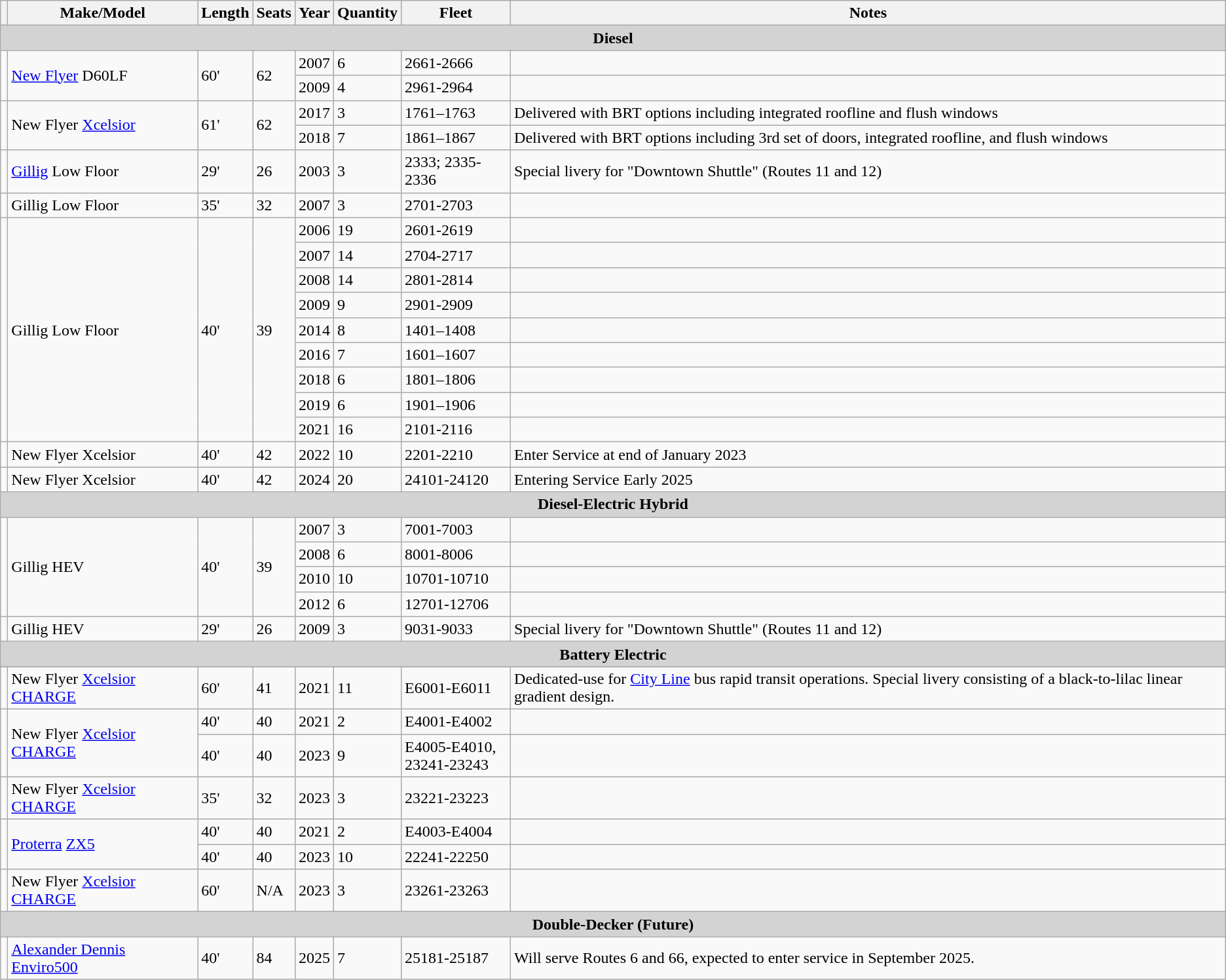<table class="wikitable">
<tr>
<th></th>
<th>Make/Model</th>
<th>Length</th>
<th>Seats</th>
<th>Year</th>
<th>Quantity</th>
<th>Fleet</th>
<th>Notes</th>
</tr>
<tr>
<td colspan="8" style="text-align: center;" bgcolor=lightgray><strong>Diesel</strong></td>
</tr>
<tr>
<td rowspan="2"></td>
<td rowspan="2"><a href='#'>New Flyer</a> D60LF</td>
<td rowspan="2">60'</td>
<td rowspan="2">62</td>
<td>2007</td>
<td>6</td>
<td>2661-2666</td>
<td></td>
</tr>
<tr>
<td>2009</td>
<td>4</td>
<td>2961-2964</td>
<td></td>
</tr>
<tr>
<td rowspan="2"></td>
<td rowspan="2">New Flyer <a href='#'>Xcelsior</a></td>
<td rowspan="2">61'</td>
<td rowspan="2">62</td>
<td>2017</td>
<td>3</td>
<td>1761–1763</td>
<td>Delivered with BRT options including integrated roofline and flush windows</td>
</tr>
<tr>
<td>2018</td>
<td>7</td>
<td>1861–1867</td>
<td>Delivered with BRT options including 3rd set of doors, integrated roofline, and flush windows</td>
</tr>
<tr>
<td rowspan="1"></td>
<td rowspan="1"><a href='#'>Gillig</a> Low Floor</td>
<td rowspan="1">29'</td>
<td rowspan="1">26</td>
<td>2003</td>
<td>3</td>
<td>2333; 2335-2336</td>
<td>Special livery for "Downtown Shuttle" (Routes 11 and 12)</td>
</tr>
<tr>
<td rowspan="1"></td>
<td rowspan="1">Gillig Low Floor</td>
<td rowspan="1">35'</td>
<td rowspan="1">32</td>
<td>2007</td>
<td>3</td>
<td>2701-2703</td>
<td></td>
</tr>
<tr>
<td rowspan="9"></td>
<td rowspan="9">Gillig Low Floor</td>
<td rowspan="9">40'</td>
<td rowspan="9">39</td>
<td>2006</td>
<td>19</td>
<td>2601-2619</td>
<td></td>
</tr>
<tr>
<td>2007</td>
<td>14</td>
<td>2704-2717</td>
<td></td>
</tr>
<tr>
<td>2008</td>
<td>14</td>
<td>2801-2814</td>
<td></td>
</tr>
<tr>
<td>2009</td>
<td>9</td>
<td>2901-2909</td>
<td></td>
</tr>
<tr>
<td>2014</td>
<td>8</td>
<td>1401–1408</td>
<td></td>
</tr>
<tr>
<td>2016</td>
<td>7</td>
<td>1601–1607</td>
<td></td>
</tr>
<tr>
<td>2018</td>
<td>6</td>
<td>1801–1806</td>
<td></td>
</tr>
<tr>
<td>2019</td>
<td>6</td>
<td>1901–1906</td>
<td></td>
</tr>
<tr>
<td>2021</td>
<td>16</td>
<td>2101-2116</td>
<td></td>
</tr>
<tr>
<td rowspan="1"></td>
<td rowspan="1">New Flyer Xcelsior</td>
<td rowspan="1">40'</td>
<td rowspan="1">42</td>
<td>2022</td>
<td>10</td>
<td>2201-2210</td>
<td>Enter Service at end of January 2023</td>
</tr>
<tr>
<td></td>
<td>New Flyer Xcelsior</td>
<td>40'</td>
<td>42</td>
<td>2024</td>
<td>20</td>
<td>24101-24120</td>
<td>Entering Service Early 2025</td>
</tr>
<tr>
<td colspan="8" style="text-align: center;" bgcolor=lightgray><strong>Diesel-Electric Hybrid</strong></td>
</tr>
<tr>
<td rowspan="4"></td>
<td rowspan="4">Gillig HEV</td>
<td rowspan="4">40'</td>
<td rowspan="4">39</td>
<td>2007</td>
<td>3</td>
<td>7001-7003</td>
<td></td>
</tr>
<tr>
<td>2008</td>
<td>6</td>
<td>8001-8006</td>
<td></td>
</tr>
<tr>
<td>2010</td>
<td>10</td>
<td>10701-10710</td>
<td></td>
</tr>
<tr>
<td>2012</td>
<td>6</td>
<td>12701-12706</td>
<td></td>
</tr>
<tr>
<td></td>
<td>Gillig HEV</td>
<td>29'</td>
<td>26</td>
<td>2009</td>
<td>3</td>
<td>9031-9033</td>
<td>Special livery for "Downtown Shuttle" (Routes 11 and 12)</td>
</tr>
<tr>
<td colspan="8" style="text-align: center;" bgcolor=lightgray><strong>Battery Electric</strong></td>
</tr>
<tr>
</tr>
<tr>
<td rowspan="1"></td>
<td rowspan="1">New Flyer <a href='#'>Xcelsior CHARGE</a></td>
<td rowspan="1">60'</td>
<td rowspan="1">41</td>
<td>2021</td>
<td>11</td>
<td>E6001-E6011</td>
<td>Dedicated-use for <a href='#'>City Line</a> bus rapid transit operations. Special livery consisting of a black-to-lilac linear gradient design.</td>
</tr>
<tr>
<td rowspan="2"></td>
<td rowspan="2">New Flyer <a href='#'>Xcelsior CHARGE</a></td>
<td rowspan="1">40'</td>
<td rowspan="1">40</td>
<td>2021</td>
<td>2</td>
<td>E4001-E4002</td>
<td></td>
</tr>
<tr>
<td>40'</td>
<td>40</td>
<td>2023</td>
<td>9</td>
<td>E4005-E4010,<br>23241-23243</td>
<td></td>
</tr>
<tr>
<td rowspan="1"><br></td>
<td rowspan="1">New Flyer <a href='#'>Xcelsior CHARGE</a></td>
<td rowspan="1">35'</td>
<td rowspan="1">32</td>
<td>2023</td>
<td>3</td>
<td>23221-23223</td>
<td></td>
</tr>
<tr>
<td rowspan="2"><br></td>
<td rowspan="2"><a href='#'>Proterra</a> <a href='#'>ZX5</a></td>
<td rowspan="1">40'</td>
<td rowspan="1">40</td>
<td>2021</td>
<td>2</td>
<td>E4003-E4004</td>
<td></td>
</tr>
<tr>
<td>40'</td>
<td>40</td>
<td>2023</td>
<td>10</td>
<td>22241-22250</td>
<td></td>
</tr>
<tr>
<td><br></td>
<td rowspan="1">New Flyer <a href='#'>Xcelsior CHARGE</a></td>
<td>60'</td>
<td>N/A</td>
<td>2023</td>
<td>3</td>
<td>23261-23263</td>
<td></td>
</tr>
<tr>
<td colspan="8" style="text-align: center;" bgcolor=lightgray><strong>Double-Decker (Future)</strong></td>
</tr>
<tr>
<td rowspan="2"></td>
<td rowspan="2"><a href='#'>Alexander Dennis</a> <a href='#'>Enviro500</a></td>
<td rowspan="1">40'</td>
<td rowspan="1">84</td>
<td>2025</td>
<td>7</td>
<td>25181-25187</td>
<td>Will serve Routes 6 and 66, expected to enter service in September 2025.</td>
</tr>
</table>
